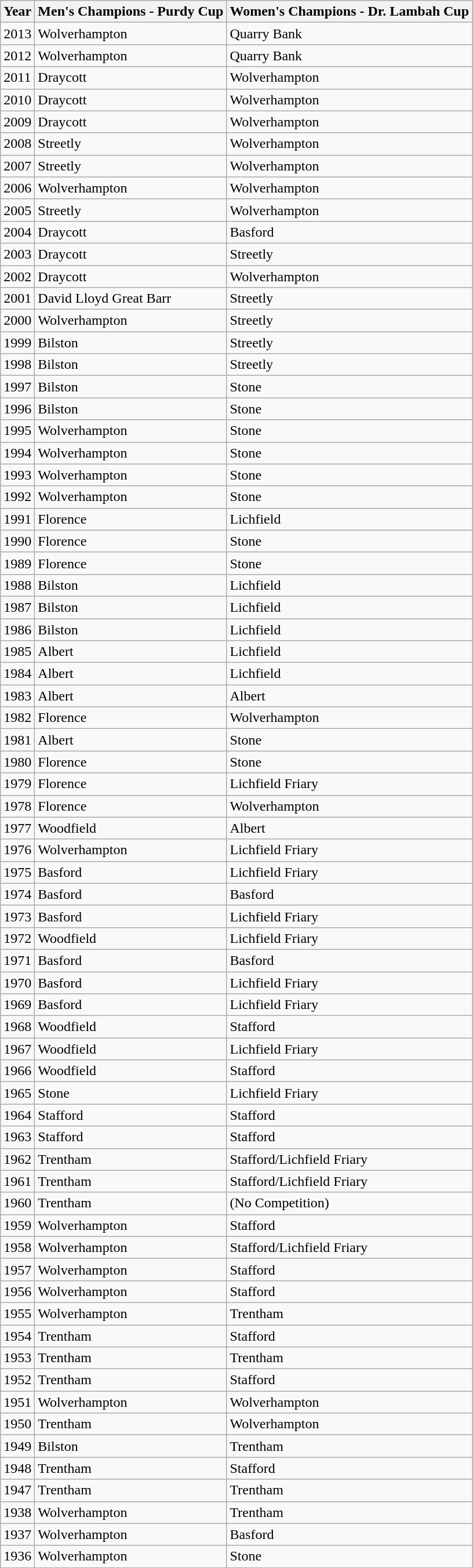<table class="wikitable">
<tr>
<th>Year</th>
<th>Men's Champions - Purdy Cup</th>
<th>Women's Champions - Dr. Lambah Cup</th>
</tr>
<tr>
<td>2013</td>
<td>Wolverhampton</td>
<td>Quarry Bank</td>
</tr>
<tr>
<td>2012</td>
<td>Wolverhampton</td>
<td>Quarry Bank</td>
</tr>
<tr>
<td>2011</td>
<td>Draycott</td>
<td>Wolverhampton</td>
</tr>
<tr>
<td>2010</td>
<td>Draycott</td>
<td>Wolverhampton</td>
</tr>
<tr>
<td>2009</td>
<td>Draycott</td>
<td>Wolverhampton</td>
</tr>
<tr>
<td>2008</td>
<td>Streetly</td>
<td>Wolverhampton</td>
</tr>
<tr>
<td>2007</td>
<td>Streetly</td>
<td>Wolverhampton</td>
</tr>
<tr>
<td>2006</td>
<td>Wolverhampton</td>
<td>Wolverhampton</td>
</tr>
<tr>
<td>2005</td>
<td>Streetly</td>
<td>Wolverhampton</td>
</tr>
<tr>
<td>2004</td>
<td>Draycott</td>
<td>Basford</td>
</tr>
<tr>
<td>2003</td>
<td>Draycott</td>
<td>Streetly</td>
</tr>
<tr>
<td>2002</td>
<td>Draycott</td>
<td>Wolverhampton</td>
</tr>
<tr>
<td>2001</td>
<td>David Lloyd Great Barr</td>
<td>Streetly</td>
</tr>
<tr>
<td>2000</td>
<td>Wolverhampton</td>
<td>Streetly</td>
</tr>
<tr>
<td>1999</td>
<td>Bilston</td>
<td>Streetly</td>
</tr>
<tr>
<td>1998</td>
<td>Bilston</td>
<td>Streetly</td>
</tr>
<tr>
<td>1997</td>
<td>Bilston</td>
<td>Stone</td>
</tr>
<tr>
<td>1996</td>
<td>Bilston</td>
<td>Stone</td>
</tr>
<tr>
<td>1995</td>
<td>Wolverhampton</td>
<td>Stone</td>
</tr>
<tr>
<td>1994</td>
<td>Wolverhampton</td>
<td>Stone</td>
</tr>
<tr>
<td>1993</td>
<td>Wolverhampton</td>
<td>Stone</td>
</tr>
<tr>
<td>1992</td>
<td>Wolverhampton</td>
<td>Stone</td>
</tr>
<tr>
<td>1991</td>
<td>Florence</td>
<td>Lichfield</td>
</tr>
<tr>
<td>1990</td>
<td>Florence</td>
<td>Stone</td>
</tr>
<tr>
<td>1989</td>
<td>Florence</td>
<td>Stone</td>
</tr>
<tr>
<td>1988</td>
<td>Bilston</td>
<td>Lichfield</td>
</tr>
<tr>
<td>1987</td>
<td>Bilston</td>
<td>Lichfield</td>
</tr>
<tr>
<td>1986</td>
<td>Bilston</td>
<td>Lichfield</td>
</tr>
<tr>
<td>1985</td>
<td>Albert</td>
<td>Lichfield</td>
</tr>
<tr>
<td>1984</td>
<td>Albert</td>
<td>Lichfield</td>
</tr>
<tr>
<td>1983</td>
<td>Albert</td>
<td>Albert</td>
</tr>
<tr>
<td>1982</td>
<td>Florence</td>
<td>Wolverhampton</td>
</tr>
<tr>
<td>1981</td>
<td>Albert</td>
<td>Stone</td>
</tr>
<tr>
<td>1980</td>
<td>Florence</td>
<td>Stone</td>
</tr>
<tr>
<td>1979</td>
<td>Florence</td>
<td>Lichfield Friary</td>
</tr>
<tr>
<td>1978</td>
<td>Florence</td>
<td>Wolverhampton</td>
</tr>
<tr>
<td>1977</td>
<td>Woodfield</td>
<td>Albert</td>
</tr>
<tr>
<td>1976</td>
<td>Wolverhampton</td>
<td>Lichfield Friary</td>
</tr>
<tr>
<td>1975</td>
<td>Basford</td>
<td>Lichfield Friary</td>
</tr>
<tr>
<td>1974</td>
<td>Basford</td>
<td>Basford</td>
</tr>
<tr>
<td>1973</td>
<td>Basford</td>
<td>Lichfield Friary</td>
</tr>
<tr>
<td>1972</td>
<td>Woodfield</td>
<td>Lichfield Friary</td>
</tr>
<tr>
<td>1971</td>
<td>Basford</td>
<td>Basford</td>
</tr>
<tr>
<td>1970</td>
<td>Basford</td>
<td>Lichfield Friary</td>
</tr>
<tr>
<td>1969</td>
<td>Basford</td>
<td>Lichfield Friary</td>
</tr>
<tr>
<td>1968</td>
<td>Woodfield</td>
<td>Stafford</td>
</tr>
<tr>
<td>1967</td>
<td>Woodfield</td>
<td>Lichfield Friary</td>
</tr>
<tr>
<td>1966</td>
<td>Woodfield</td>
<td>Stafford</td>
</tr>
<tr>
<td>1965</td>
<td>Stone</td>
<td>Lichfield Friary</td>
</tr>
<tr>
<td>1964</td>
<td>Stafford</td>
<td>Stafford</td>
</tr>
<tr>
<td>1963</td>
<td>Stafford</td>
<td>Stafford</td>
</tr>
<tr>
<td>1962</td>
<td>Trentham</td>
<td>Stafford/Lichfield Friary</td>
</tr>
<tr>
<td>1961</td>
<td>Trentham</td>
<td>Stafford/Lichfield Friary</td>
</tr>
<tr>
<td>1960</td>
<td>Trentham</td>
<td>(No Competition)</td>
</tr>
<tr>
<td>1959</td>
<td>Wolverhampton</td>
<td>Stafford</td>
</tr>
<tr>
<td>1958</td>
<td>Wolverhampton</td>
<td>Stafford/Lichfield Friary</td>
</tr>
<tr>
<td>1957</td>
<td>Wolverhampton</td>
<td>Stafford</td>
</tr>
<tr>
<td>1956</td>
<td>Wolverhampton</td>
<td>Stafford</td>
</tr>
<tr>
<td>1955</td>
<td>Wolverhampton</td>
<td>Trentham</td>
</tr>
<tr>
<td>1954</td>
<td>Trentham</td>
<td>Stafford</td>
</tr>
<tr>
<td>1953</td>
<td>Trentham</td>
<td>Trentham</td>
</tr>
<tr>
<td>1952</td>
<td>Trentham</td>
<td>Stafford</td>
</tr>
<tr>
<td>1951</td>
<td>Wolverhampton</td>
<td>Wolverhampton</td>
</tr>
<tr>
<td>1950</td>
<td>Trentham</td>
<td>Wolverhampton</td>
</tr>
<tr>
<td>1949</td>
<td>Bilston</td>
<td>Trentham</td>
</tr>
<tr>
<td>1948</td>
<td>Trentham</td>
<td>Stafford</td>
</tr>
<tr>
<td>1947</td>
<td>Trentham</td>
<td>Trentham</td>
</tr>
<tr>
<td>1938</td>
<td>Wolverhampton</td>
<td>Trentham</td>
</tr>
<tr>
<td>1937</td>
<td>Wolverhampton</td>
<td>Basford</td>
</tr>
<tr>
<td>1936</td>
<td>Wolverhampton</td>
<td>Stone</td>
</tr>
</table>
